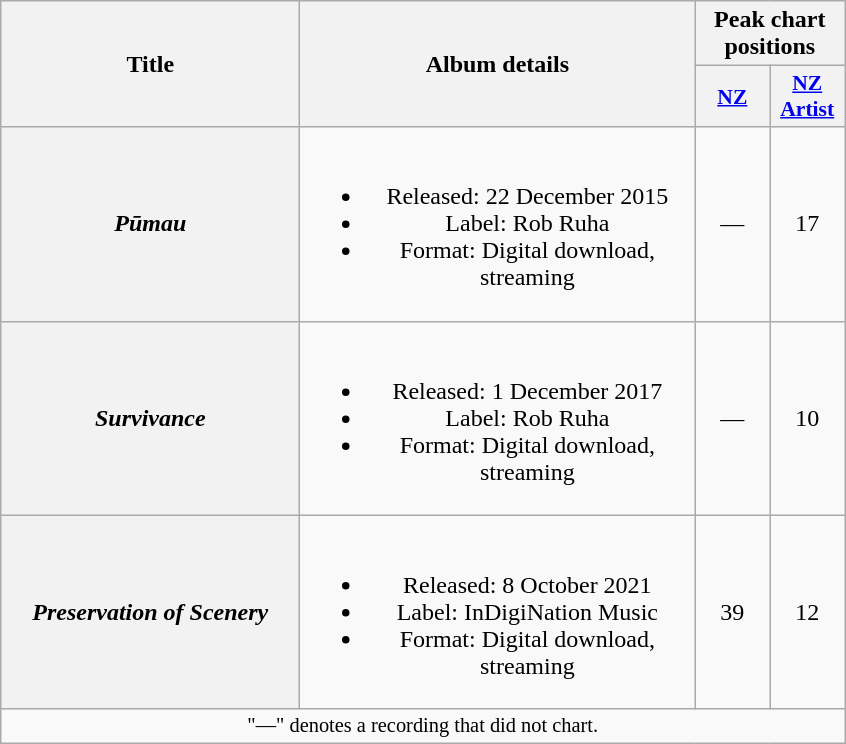<table class="wikitable plainrowheaders" style="text-align:center;">
<tr>
<th scope="col" rowspan="2" style="width:12em;">Title</th>
<th scope="col" rowspan="2" style="width:16em;">Album details</th>
<th scope="col" colspan="2">Peak chart positions</th>
</tr>
<tr>
<th scope="col" style="width:3em;font-size:90%;"><a href='#'>NZ</a><br></th>
<th scope="col" style="width:3em;font-size:90%;"><a href='#'>NZ<br>Artist</a><br></th>
</tr>
<tr>
<th scope="row"><em>Pūmau</em></th>
<td><br><ul><li>Released: 22 December 2015</li><li>Label: Rob Ruha</li><li>Format: Digital download, streaming</li></ul></td>
<td>—</td>
<td>17</td>
</tr>
<tr>
<th scope="row"><em>Survivance</em><br></th>
<td><br><ul><li>Released: 1 December 2017</li><li>Label: Rob Ruha</li><li>Format: Digital download, streaming</li></ul></td>
<td>—</td>
<td>10</td>
</tr>
<tr>
<th scope="row"><em>Preservation of Scenery</em></th>
<td><br><ul><li>Released: 8 October 2021</li><li>Label: InDigiNation Music</li><li>Format: Digital download, streaming</li></ul></td>
<td>39</td>
<td>12</td>
</tr>
<tr>
<td colspan="8" style="font-size:85%;">"—" denotes a recording that did not chart.</td>
</tr>
</table>
